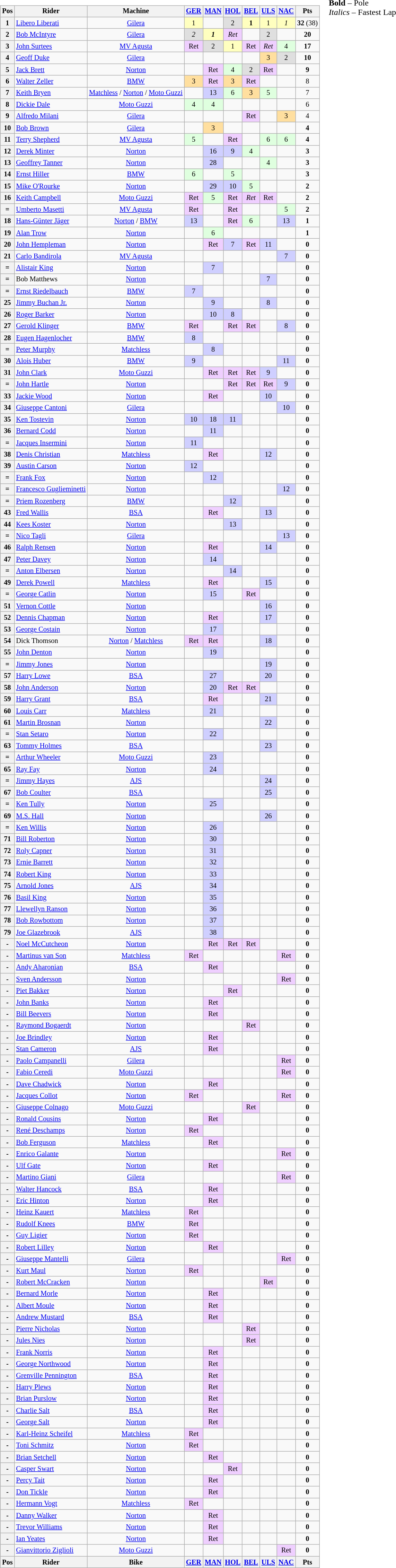<table>
<tr>
<td><br><table class="wikitable" style="font-size: 85%; text-align:center">
<tr valign="top">
<th valign="middle">Pos</th>
<th valign="middle">Rider</th>
<th valign="middle">Machine</th>
<th><a href='#'>GER</a><br></th>
<th><a href='#'>MAN</a><br></th>
<th><a href='#'>HOL</a><br></th>
<th><a href='#'>BEL</a><br></th>
<th><a href='#'>ULS</a><br></th>
<th><a href='#'>NAC</a><br></th>
<th valign="middle">Pts</th>
</tr>
<tr>
<th>1</th>
<td align="left"> <a href='#'>Libero Liberati</a></td>
<td><a href='#'>Gilera</a></td>
<td style="background:#ffffbf;">1</td>
<td></td>
<td style="background:#dfdfdf;">2</td>
<td style="background:#ffffbf;"><strong>1</strong></td>
<td style="background:#ffffbf;">1</td>
<td style="background:#ffffbf;"><em>1</em></td>
<td><strong>32</strong> (38)</td>
</tr>
<tr>
<th>2</th>
<td align="left"> <a href='#'>Bob McIntyre</a></td>
<td><a href='#'>Gilera</a></td>
<td style="background:#dfdfdf;"><em>2</em></td>
<td style="background:#ffffbf;"><strong><em>1</em></strong></td>
<td style="background:#efcfff;"><em>Ret</em></td>
<td></td>
<td style="background:#dfdfdf;">2</td>
<td></td>
<td><strong>20</strong></td>
</tr>
<tr>
<th>3</th>
<td align="left"> <a href='#'>John Surtees</a></td>
<td><a href='#'>MV Agusta</a></td>
<td style="background:#efcfff;">Ret</td>
<td style="background:#dfdfdf;">2</td>
<td style="background:#ffffbf;">1</td>
<td style="background:#efcfff;">Ret</td>
<td style="background:#efcfff;"><em>Ret</em></td>
<td style="background:#dfffdf;">4</td>
<td><strong>17</strong></td>
</tr>
<tr>
<th>4</th>
<td align="left"> <a href='#'>Geoff Duke</a></td>
<td><a href='#'>Gilera</a></td>
<td></td>
<td></td>
<td></td>
<td></td>
<td style="background:#ffdf9f;">3</td>
<td style="background:#dfdfdf;">2</td>
<td><strong>10</strong></td>
</tr>
<tr>
<th>5</th>
<td align="left"> <a href='#'>Jack Brett</a></td>
<td><a href='#'>Norton</a></td>
<td></td>
<td style="background:#efcfff;">Ret</td>
<td style="background:#dfffdf;">4</td>
<td style="background:#dfdfdf;">2</td>
<td style="background:#efcfff;">Ret</td>
<td></td>
<td><strong>9</strong></td>
</tr>
<tr>
<th>6</th>
<td align="left"> <a href='#'>Walter Zeller</a></td>
<td><a href='#'>BMW</a></td>
<td style="background:#ffdf9f;">3</td>
<td style="background:#efcfff;">Ret</td>
<td style="background:#ffdf9f;">3</td>
<td style="background:#efcfff;">Ret</td>
<td></td>
<td></td>
<td>8</td>
</tr>
<tr>
<th>7</th>
<td align="left"> <a href='#'>Keith Bryen</a></td>
<td><a href='#'>Matchless</a> / <a href='#'>Norton</a> / <a href='#'>Moto Guzzi</a></td>
<td></td>
<td style="background:#cfcfff;">13</td>
<td style="background:#dfffdf;">6</td>
<td style="background:#ffdf9f;">3</td>
<td style="background:#dfffdf;">5</td>
<td></td>
<td>7</td>
</tr>
<tr>
<th>8</th>
<td align="left"> <a href='#'>Dickie Dale</a></td>
<td><a href='#'>Moto Guzzi</a></td>
<td style="background:#dfffdf;">4</td>
<td style="background:#dfffdf;">4</td>
<td></td>
<td></td>
<td></td>
<td></td>
<td>6</td>
</tr>
<tr>
<th>9</th>
<td align="left"> <a href='#'>Alfredo Milani</a></td>
<td><a href='#'>Gilera</a></td>
<td></td>
<td></td>
<td></td>
<td style="background:#efcfff;">Ret</td>
<td></td>
<td style="background:#ffdf9f;">3</td>
<td>4</td>
</tr>
<tr>
<th>10</th>
<td align="left"> <a href='#'>Bob Brown</a></td>
<td><a href='#'>Gilera</a></td>
<td></td>
<td style="background:#ffdf9f;">3</td>
<td></td>
<td></td>
<td></td>
<td></td>
<td><strong>4</strong></td>
</tr>
<tr>
<th>11</th>
<td align="left"> <a href='#'>Terry Shepherd</a></td>
<td><a href='#'>MV Agusta</a></td>
<td style="background:#dfffdf;">5</td>
<td></td>
<td style="background:#efcfff;">Ret</td>
<td></td>
<td style="background:#dfffdf;">6</td>
<td style="background:#dfffdf;">6</td>
<td><strong>4</strong></td>
</tr>
<tr>
<th>12</th>
<td align="left"> <a href='#'>Derek Minter</a></td>
<td><a href='#'>Norton</a></td>
<td></td>
<td style="background:#cfcfff;">16</td>
<td style="background:#cfcfff;">9</td>
<td style="background:#dfffdf;">4</td>
<td></td>
<td></td>
<td><strong>3</strong></td>
</tr>
<tr>
<th>13</th>
<td align="left"> <a href='#'>Geoffrey Tanner</a></td>
<td><a href='#'>Norton</a></td>
<td></td>
<td style="background:#cfcfff;">28</td>
<td></td>
<td></td>
<td style="background:#dfffdf;">4</td>
<td></td>
<td><strong>3</strong></td>
</tr>
<tr>
<th>14</th>
<td align="left"> <a href='#'>Ernst Hiller</a></td>
<td><a href='#'>BMW</a></td>
<td style="background:#dfffdf;">6</td>
<td></td>
<td style="background:#dfffdf;">5</td>
<td></td>
<td></td>
<td></td>
<td><strong>3</strong></td>
</tr>
<tr>
<th>15</th>
<td align="left"> <a href='#'>Mike O'Rourke</a></td>
<td><a href='#'>Norton</a></td>
<td></td>
<td style="background:#cfcfff;">29</td>
<td style="background:#cfcfff;">10</td>
<td style="background:#dfffdf;">5</td>
<td></td>
<td></td>
<td><strong>2</strong></td>
</tr>
<tr>
<th>16</th>
<td align="left"> <a href='#'>Keith Campbell</a></td>
<td><a href='#'>Moto Guzzi</a></td>
<td style="background:#efcfff;">Ret</td>
<td style="background:#dfffdf;">5</td>
<td style="background:#efcfff;">Ret</td>
<td style="background:#efcfff;"><em>Ret</em></td>
<td style="background:#efcfff;">Ret</td>
<td></td>
<td><strong>2</strong></td>
</tr>
<tr>
<th>=</th>
<td align="left"> <a href='#'>Umberto Masetti</a></td>
<td><a href='#'>MV Agusta</a></td>
<td style="background:#efcfff;">Ret</td>
<td></td>
<td style="background:#efcfff;">Ret</td>
<td></td>
<td></td>
<td style="background:#dfffdf;">5</td>
<td><strong>2</strong></td>
</tr>
<tr>
<th>18</th>
<td align="left"> <a href='#'>Hans-Günter Jäger</a></td>
<td><a href='#'>Norton</a> / <a href='#'>BMW</a></td>
<td style="background:#cfcfff;">13</td>
<td></td>
<td style="background:#efcfff;">Ret</td>
<td style="background:#dfffdf;">6</td>
<td></td>
<td style="background:#cfcfff;">13</td>
<td><strong>1</strong></td>
</tr>
<tr>
<th>19</th>
<td align="left"> <a href='#'>Alan Trow</a></td>
<td><a href='#'>Norton</a></td>
<td></td>
<td style="background:#dfffdf;">6</td>
<td></td>
<td></td>
<td></td>
<td></td>
<td><strong>1</strong></td>
</tr>
<tr>
<th>20</th>
<td align="left"> <a href='#'>John Hempleman</a></td>
<td><a href='#'>Norton</a></td>
<td></td>
<td style="background:#efcfff;">Ret</td>
<td style="background:#cfcfff;">7</td>
<td style="background:#efcfff;">Ret</td>
<td style="background:#cfcfff;">11</td>
<td></td>
<td><strong>0</strong></td>
</tr>
<tr>
<th>21</th>
<td align="left"> <a href='#'>Carlo Bandirola</a></td>
<td><a href='#'>MV Agusta</a></td>
<td></td>
<td></td>
<td></td>
<td></td>
<td></td>
<td style="background:#cfcfff;">7</td>
<td><strong>0</strong></td>
</tr>
<tr>
<th>=</th>
<td align="left"> <a href='#'>Alistair King</a></td>
<td><a href='#'>Norton</a></td>
<td></td>
<td style="background:#cfcfff;">7</td>
<td></td>
<td></td>
<td></td>
<td></td>
<td><strong>0</strong></td>
</tr>
<tr>
<th>=</th>
<td align="left"> Bob Matthews</td>
<td><a href='#'>Norton</a></td>
<td></td>
<td></td>
<td></td>
<td></td>
<td style="background:#cfcfff;">7</td>
<td></td>
<td><strong>0</strong></td>
</tr>
<tr>
<th>=</th>
<td align="left"> <a href='#'>Ernst Riedelbauch</a></td>
<td><a href='#'>BMW</a></td>
<td style="background:#cfcfff;">7</td>
<td></td>
<td></td>
<td></td>
<td></td>
<td></td>
<td><strong>0</strong></td>
</tr>
<tr>
<th>25</th>
<td align="left"> <a href='#'>Jimmy Buchan Jr.</a></td>
<td><a href='#'>Norton</a></td>
<td></td>
<td style="background:#cfcfff;">9</td>
<td></td>
<td></td>
<td style="background:#cfcfff;">8</td>
<td></td>
<td><strong>0</strong></td>
</tr>
<tr>
<th>26</th>
<td align="left"> <a href='#'>Roger Barker</a></td>
<td><a href='#'>Norton</a></td>
<td></td>
<td style="background:#cfcfff;">10</td>
<td style="background:#cfcfff;">8</td>
<td></td>
<td></td>
<td></td>
<td><strong>0</strong></td>
</tr>
<tr>
<th>27</th>
<td align="left"> <a href='#'>Gerold Klinger</a></td>
<td><a href='#'>BMW</a></td>
<td style="background:#efcfff;">Ret</td>
<td></td>
<td style="background:#efcfff;">Ret</td>
<td style="background:#efcfff;">Ret</td>
<td></td>
<td style="background:#cfcfff;">8</td>
<td><strong>0</strong></td>
</tr>
<tr>
<th>28</th>
<td align="left"> <a href='#'>Eugen Hagenlocher</a></td>
<td><a href='#'>BMW</a></td>
<td style="background:#cfcfff;">8</td>
<td></td>
<td></td>
<td></td>
<td></td>
<td></td>
<td><strong>0</strong></td>
</tr>
<tr>
<th>=</th>
<td align="left"> <a href='#'>Peter Murphy</a></td>
<td><a href='#'>Matchless</a></td>
<td></td>
<td style="background:#cfcfff;">8</td>
<td></td>
<td></td>
<td></td>
<td></td>
<td><strong>0</strong></td>
</tr>
<tr>
<th>30</th>
<td align="left"> <a href='#'>Alois Huber</a></td>
<td><a href='#'>BMW</a></td>
<td style="background:#cfcfff;">9</td>
<td></td>
<td></td>
<td></td>
<td></td>
<td style="background:#cfcfff;">11</td>
<td><strong>0</strong></td>
</tr>
<tr>
<th>31</th>
<td align="left"> <a href='#'>John Clark</a></td>
<td><a href='#'>Moto Guzzi</a></td>
<td></td>
<td style="background:#efcfff;">Ret</td>
<td style="background:#efcfff;">Ret</td>
<td style="background:#efcfff;">Ret</td>
<td style="background:#cfcfff;">9</td>
<td></td>
<td><strong>0</strong></td>
</tr>
<tr>
<th>=</th>
<td align="left"> <a href='#'>John Hartle</a></td>
<td><a href='#'>Norton</a></td>
<td></td>
<td></td>
<td style="background:#efcfff;">Ret</td>
<td style="background:#efcfff;">Ret</td>
<td style="background:#efcfff;">Ret</td>
<td style="background:#cfcfff;">9</td>
<td><strong>0</strong></td>
</tr>
<tr>
<th>33</th>
<td align="left"> <a href='#'>Jackie Wood</a></td>
<td><a href='#'>Norton</a></td>
<td></td>
<td style="background:#efcfff;">Ret</td>
<td></td>
<td></td>
<td style="background:#cfcfff;">10</td>
<td></td>
<td><strong>0</strong></td>
</tr>
<tr>
<th>34</th>
<td align="left"> <a href='#'>Giuseppe Cantoni</a></td>
<td><a href='#'>Gilera</a></td>
<td></td>
<td></td>
<td></td>
<td></td>
<td></td>
<td style="background:#cfcfff;">10</td>
<td><strong>0</strong></td>
</tr>
<tr>
<th>35</th>
<td align="left"> <a href='#'>Ken Tostevin</a></td>
<td><a href='#'>Norton</a></td>
<td style="background:#cfcfff;">10</td>
<td style="background:#cfcfff;">18</td>
<td style="background:#cfcfff;">11</td>
<td></td>
<td></td>
<td></td>
<td><strong>0</strong></td>
</tr>
<tr>
<th>36</th>
<td align="left"> <a href='#'>Bernard Codd</a></td>
<td><a href='#'>Norton</a></td>
<td></td>
<td style="background:#cfcfff;">11</td>
<td></td>
<td></td>
<td></td>
<td></td>
<td><strong>0</strong></td>
</tr>
<tr>
<th>=</th>
<td align="left"> <a href='#'>Jacques Insermini</a></td>
<td><a href='#'>Norton</a></td>
<td style="background:#cfcfff;">11</td>
<td></td>
<td></td>
<td></td>
<td></td>
<td></td>
<td><strong>0</strong></td>
</tr>
<tr>
<th>38</th>
<td align="left"> <a href='#'>Denis Christian</a></td>
<td><a href='#'>Matchless</a></td>
<td></td>
<td style="background:#efcfff;">Ret</td>
<td></td>
<td></td>
<td style="background:#cfcfff;">12</td>
<td></td>
<td><strong>0</strong></td>
</tr>
<tr>
<th>39</th>
<td align="left"> <a href='#'>Austin Carson</a></td>
<td><a href='#'>Norton</a></td>
<td style="background:#cfcfff;">12</td>
<td></td>
<td></td>
<td></td>
<td></td>
<td></td>
<td><strong>0</strong></td>
</tr>
<tr>
<th>=</th>
<td align="left"> <a href='#'>Frank Fox</a></td>
<td><a href='#'>Norton</a></td>
<td></td>
<td style="background:#cfcfff;">12</td>
<td></td>
<td></td>
<td></td>
<td></td>
<td><strong>0</strong></td>
</tr>
<tr>
<th>=</th>
<td align="left"> <a href='#'>Francesco Guglieminetti</a></td>
<td><a href='#'>Norton</a></td>
<td></td>
<td></td>
<td></td>
<td></td>
<td></td>
<td style="background:#cfcfff;">12</td>
<td><strong>0</strong></td>
</tr>
<tr>
<th>=</th>
<td align="left"> <a href='#'>Priem Rozenberg</a></td>
<td><a href='#'>BMW</a></td>
<td></td>
<td></td>
<td style="background:#cfcfff;">12</td>
<td></td>
<td></td>
<td></td>
<td><strong>0</strong></td>
</tr>
<tr>
<th>43</th>
<td align="left"> <a href='#'>Fred Wallis</a></td>
<td><a href='#'>BSA</a></td>
<td></td>
<td style="background:#efcfff;">Ret</td>
<td></td>
<td></td>
<td style="background:#cfcfff;">13</td>
<td></td>
<td><strong>0</strong></td>
</tr>
<tr>
<th>44</th>
<td align="left"> <a href='#'>Kees Koster</a></td>
<td><a href='#'>Norton</a></td>
<td></td>
<td></td>
<td style="background:#cfcfff;">13</td>
<td></td>
<td></td>
<td></td>
<td><strong>0</strong></td>
</tr>
<tr>
<th>=</th>
<td align="left"> <a href='#'>Nico Tagli</a></td>
<td><a href='#'>Gilera</a></td>
<td></td>
<td></td>
<td></td>
<td></td>
<td></td>
<td style="background:#cfcfff;">13</td>
<td><strong>0</strong></td>
</tr>
<tr>
<th>46</th>
<td align="left"> <a href='#'>Ralph Rensen</a></td>
<td><a href='#'>Norton</a></td>
<td></td>
<td style="background:#efcfff;">Ret</td>
<td></td>
<td></td>
<td style="background:#cfcfff;">14</td>
<td></td>
<td><strong>0</strong></td>
</tr>
<tr>
<th>47</th>
<td align="left"> <a href='#'>Peter Davey</a></td>
<td><a href='#'>Norton</a></td>
<td></td>
<td style="background:#cfcfff;">14</td>
<td></td>
<td></td>
<td></td>
<td></td>
<td><strong>0</strong></td>
</tr>
<tr>
<th>=</th>
<td align="left"> <a href='#'>Anton Elbersen</a></td>
<td><a href='#'>Norton</a></td>
<td></td>
<td></td>
<td style="background:#cfcfff;">14</td>
<td></td>
<td></td>
<td></td>
<td><strong>0</strong></td>
</tr>
<tr>
<th>49</th>
<td align="left"> <a href='#'>Derek Powell</a></td>
<td><a href='#'>Matchless</a></td>
<td></td>
<td style="background:#efcfff;">Ret</td>
<td></td>
<td></td>
<td style="background:#cfcfff;">15</td>
<td></td>
<td><strong>0</strong></td>
</tr>
<tr>
<th>=</th>
<td align="left"> <a href='#'>George Catlin</a></td>
<td><a href='#'>Norton</a></td>
<td></td>
<td style="background:#cfcfff;">15</td>
<td></td>
<td style="background:#efcfff;">Ret</td>
<td></td>
<td></td>
<td><strong>0</strong></td>
</tr>
<tr>
<th>51</th>
<td align="left"> <a href='#'>Vernon Cottle</a></td>
<td><a href='#'>Norton</a></td>
<td></td>
<td></td>
<td></td>
<td></td>
<td style="background:#cfcfff;">16</td>
<td></td>
<td><strong>0</strong></td>
</tr>
<tr>
<th>52</th>
<td align="left"> <a href='#'>Dennis Chapman</a></td>
<td><a href='#'>Norton</a></td>
<td></td>
<td style="background:#efcfff;">Ret</td>
<td></td>
<td></td>
<td style="background:#cfcfff;">17</td>
<td></td>
<td><strong>0</strong></td>
</tr>
<tr>
<th>53</th>
<td align="left"> <a href='#'>George Costain</a></td>
<td><a href='#'>Norton</a></td>
<td></td>
<td style="background:#cfcfff;">17</td>
<td></td>
<td></td>
<td></td>
<td></td>
<td><strong>0</strong></td>
</tr>
<tr>
<th>54</th>
<td align="left"> Dick Thomson</td>
<td><a href='#'>Norton</a> / <a href='#'>Matchless</a></td>
<td style="background:#efcfff;">Ret</td>
<td style="background:#efcfff;">Ret</td>
<td></td>
<td></td>
<td style="background:#cfcfff;">18</td>
<td></td>
<td><strong>0</strong></td>
</tr>
<tr>
<th>55</th>
<td align="left"> <a href='#'>John Denton</a></td>
<td><a href='#'>Norton</a></td>
<td></td>
<td style="background:#cfcfff;">19</td>
<td></td>
<td></td>
<td></td>
<td></td>
<td><strong>0</strong></td>
</tr>
<tr>
<th>=</th>
<td align="left"> <a href='#'>Jimmy Jones</a></td>
<td><a href='#'>Norton</a></td>
<td></td>
<td></td>
<td></td>
<td></td>
<td style="background:#cfcfff;">19</td>
<td></td>
<td><strong>0</strong></td>
</tr>
<tr>
<th>57</th>
<td align="left"> <a href='#'>Harry Lowe</a></td>
<td><a href='#'>BSA</a></td>
<td></td>
<td style="background:#cfcfff;">27</td>
<td></td>
<td></td>
<td style="background:#cfcfff;">20</td>
<td></td>
<td><strong>0</strong></td>
</tr>
<tr>
<th>58</th>
<td align="left"> <a href='#'>John Anderson</a></td>
<td><a href='#'>Norton</a></td>
<td></td>
<td style="background:#cfcfff;">20</td>
<td style="background:#efcfff;">Ret</td>
<td style="background:#efcfff;">Ret</td>
<td></td>
<td></td>
<td><strong>0</strong></td>
</tr>
<tr>
<th>59</th>
<td align="left"> <a href='#'>Harry Grant</a></td>
<td><a href='#'>BSA</a></td>
<td></td>
<td style="background:#efcfff;">Ret</td>
<td></td>
<td></td>
<td style="background:#cfcfff;">21</td>
<td></td>
<td><strong>0</strong></td>
</tr>
<tr>
<th>60</th>
<td align="left"> <a href='#'>Louis Carr</a></td>
<td><a href='#'>Matchless</a></td>
<td></td>
<td style="background:#cfcfff;">21</td>
<td></td>
<td></td>
<td></td>
<td></td>
<td><strong>0</strong></td>
</tr>
<tr>
<th>61</th>
<td align="left"> <a href='#'>Martin Brosnan</a></td>
<td><a href='#'>Norton</a></td>
<td></td>
<td></td>
<td></td>
<td></td>
<td style="background:#cfcfff;">22</td>
<td></td>
<td><strong>0</strong></td>
</tr>
<tr>
<th>=</th>
<td align="left"> <a href='#'>Stan Setaro</a></td>
<td><a href='#'>Norton</a></td>
<td></td>
<td style="background:#cfcfff;">22</td>
<td></td>
<td></td>
<td></td>
<td></td>
<td><strong>0</strong></td>
</tr>
<tr>
<th>63</th>
<td align="left"> <a href='#'>Tommy Holmes</a></td>
<td><a href='#'>BSA</a></td>
<td></td>
<td></td>
<td></td>
<td></td>
<td style="background:#cfcfff;">23</td>
<td></td>
<td><strong>0</strong></td>
</tr>
<tr>
<th>=</th>
<td align="left"> <a href='#'>Arthur Wheeler</a></td>
<td><a href='#'>Moto Guzzi</a></td>
<td></td>
<td style="background:#cfcfff;">23</td>
<td></td>
<td></td>
<td></td>
<td></td>
<td><strong>0</strong></td>
</tr>
<tr>
<th>65</th>
<td align="left"> <a href='#'>Ray Fay</a></td>
<td><a href='#'>Norton</a></td>
<td></td>
<td style="background:#cfcfff;">24</td>
<td></td>
<td></td>
<td></td>
<td></td>
<td><strong>0</strong></td>
</tr>
<tr>
<th>=</th>
<td align="left"> <a href='#'>Jimmy Hayes</a></td>
<td><a href='#'>AJS</a></td>
<td></td>
<td></td>
<td></td>
<td></td>
<td style="background:#cfcfff;">24</td>
<td></td>
<td><strong>0</strong></td>
</tr>
<tr>
<th>67</th>
<td align="left"> <a href='#'>Bob Coulter</a></td>
<td><a href='#'>BSA</a></td>
<td></td>
<td></td>
<td></td>
<td></td>
<td style="background:#cfcfff;">25</td>
<td></td>
<td><strong>0</strong></td>
</tr>
<tr>
<th>=</th>
<td align="left"> <a href='#'>Ken Tully</a></td>
<td><a href='#'>Norton</a></td>
<td></td>
<td style="background:#cfcfff;">25</td>
<td></td>
<td></td>
<td></td>
<td></td>
<td><strong>0</strong></td>
</tr>
<tr>
<th>69</th>
<td align="left"> <a href='#'>M.S. Hall</a></td>
<td><a href='#'>Norton</a></td>
<td></td>
<td></td>
<td></td>
<td></td>
<td style="background:#cfcfff;">26</td>
<td></td>
<td><strong>0</strong></td>
</tr>
<tr>
<th>=</th>
<td align="left"> <a href='#'>Ken Willis</a></td>
<td><a href='#'>Norton</a></td>
<td></td>
<td style="background:#cfcfff;">26</td>
<td></td>
<td></td>
<td></td>
<td></td>
<td><strong>0</strong></td>
</tr>
<tr>
<th>71</th>
<td align="left"> <a href='#'>Bill Roberton</a></td>
<td><a href='#'>Norton</a></td>
<td></td>
<td style="background:#cfcfff;">30</td>
<td></td>
<td></td>
<td></td>
<td></td>
<td><strong>0</strong></td>
</tr>
<tr>
<th>72</th>
<td align="left"> <a href='#'>Roly Capner</a></td>
<td><a href='#'>Norton</a></td>
<td></td>
<td style="background:#cfcfff;">31</td>
<td></td>
<td></td>
<td></td>
<td></td>
<td><strong>0</strong></td>
</tr>
<tr>
<th>73</th>
<td align="left"> <a href='#'>Ernie Barrett</a></td>
<td><a href='#'>Norton</a></td>
<td></td>
<td style="background:#cfcfff;">32</td>
<td></td>
<td></td>
<td></td>
<td></td>
<td><strong>0</strong></td>
</tr>
<tr>
<th>74</th>
<td align="left"> <a href='#'>Robert King</a></td>
<td><a href='#'>Norton</a></td>
<td></td>
<td style="background:#cfcfff;">33</td>
<td></td>
<td></td>
<td></td>
<td></td>
<td><strong>0</strong></td>
</tr>
<tr>
<th>75</th>
<td align="left"> <a href='#'>Arnold Jones</a></td>
<td><a href='#'>AJS</a></td>
<td></td>
<td style="background:#cfcfff;">34</td>
<td></td>
<td></td>
<td></td>
<td></td>
<td><strong>0</strong></td>
</tr>
<tr>
<th>76</th>
<td align="left"> <a href='#'>Basil King</a></td>
<td><a href='#'>Norton</a></td>
<td></td>
<td style="background:#cfcfff;">35</td>
<td></td>
<td></td>
<td></td>
<td></td>
<td><strong>0</strong></td>
</tr>
<tr>
<th>77</th>
<td align="left"> <a href='#'>Llewellyn Ranson</a></td>
<td><a href='#'>Norton</a></td>
<td></td>
<td style="background:#cfcfff;">36</td>
<td></td>
<td></td>
<td></td>
<td></td>
<td><strong>0</strong></td>
</tr>
<tr>
<th>78</th>
<td align="left"> <a href='#'>Bob Rowbottom</a></td>
<td><a href='#'>Norton</a></td>
<td></td>
<td style="background:#cfcfff;">37</td>
<td></td>
<td></td>
<td></td>
<td></td>
<td><strong>0</strong></td>
</tr>
<tr>
<th>79</th>
<td align="left"> <a href='#'>Joe Glazebrook</a></td>
<td><a href='#'>AJS</a></td>
<td></td>
<td style="background:#cfcfff;">38</td>
<td></td>
<td></td>
<td></td>
<td></td>
<td><strong>0</strong></td>
</tr>
<tr>
<th>-</th>
<td align="left"> <a href='#'>Noel McCutcheon</a></td>
<td><a href='#'>Norton</a></td>
<td></td>
<td style="background:#efcfff;">Ret</td>
<td style="background:#efcfff;">Ret</td>
<td style="background:#efcfff;">Ret</td>
<td></td>
<td></td>
<td><strong>0</strong></td>
</tr>
<tr>
<th>-</th>
<td align="left"> <a href='#'>Martinus van Son</a></td>
<td><a href='#'>Matchless</a></td>
<td style="background:#efcfff;">Ret</td>
<td></td>
<td></td>
<td></td>
<td></td>
<td style="background:#efcfff;">Ret</td>
<td><strong>0</strong></td>
</tr>
<tr>
<th>-</th>
<td align="left"> <a href='#'>Andy Aharonian</a></td>
<td><a href='#'>BSA</a></td>
<td></td>
<td style="background:#efcfff;">Ret</td>
<td></td>
<td></td>
<td></td>
<td></td>
<td><strong>0</strong></td>
</tr>
<tr>
<th>-</th>
<td align="left"> <a href='#'>Sven Andersson</a></td>
<td><a href='#'>Norton</a></td>
<td></td>
<td></td>
<td></td>
<td></td>
<td></td>
<td style="background:#efcfff;">Ret</td>
<td><strong>0</strong></td>
</tr>
<tr>
<th>-</th>
<td align="left"> <a href='#'>Piet Bakker</a></td>
<td><a href='#'>Norton</a></td>
<td></td>
<td></td>
<td style="background:#efcfff;">Ret</td>
<td></td>
<td></td>
<td></td>
<td><strong>0</strong></td>
</tr>
<tr>
<th>-</th>
<td align="left"> <a href='#'>John Banks</a></td>
<td><a href='#'>Norton</a></td>
<td></td>
<td style="background:#efcfff;">Ret</td>
<td></td>
<td></td>
<td></td>
<td></td>
<td><strong>0</strong></td>
</tr>
<tr>
<th>-</th>
<td align="left"> <a href='#'>Bill Beevers</a></td>
<td><a href='#'>Norton</a></td>
<td></td>
<td style="background:#efcfff;">Ret</td>
<td></td>
<td></td>
<td></td>
<td></td>
<td><strong>0</strong></td>
</tr>
<tr>
<th>-</th>
<td align="left"> <a href='#'>Raymond Bogaerdt</a></td>
<td><a href='#'>Norton</a></td>
<td></td>
<td></td>
<td></td>
<td style="background:#efcfff;">Ret</td>
<td></td>
<td></td>
<td><strong>0</strong></td>
</tr>
<tr>
<th>-</th>
<td align="left"> <a href='#'>Joe Brindley</a></td>
<td><a href='#'>Norton</a></td>
<td></td>
<td style="background:#efcfff;">Ret</td>
<td></td>
<td></td>
<td></td>
<td></td>
<td><strong>0</strong></td>
</tr>
<tr>
<th>-</th>
<td align="left"> <a href='#'>Stan Cameron</a></td>
<td><a href='#'>AJS</a></td>
<td></td>
<td style="background:#efcfff;">Ret</td>
<td></td>
<td></td>
<td></td>
<td></td>
<td><strong>0</strong></td>
</tr>
<tr>
<th>-</th>
<td align="left"> <a href='#'>Paolo Campanelli</a></td>
<td><a href='#'>Gilera</a></td>
<td></td>
<td></td>
<td></td>
<td></td>
<td></td>
<td style="background:#efcfff;">Ret</td>
<td><strong>0</strong></td>
</tr>
<tr>
<th>-</th>
<td align="left"> <a href='#'>Fabio Ceredi</a></td>
<td><a href='#'>Moto Guzzi</a></td>
<td></td>
<td></td>
<td></td>
<td></td>
<td></td>
<td style="background:#efcfff;">Ret</td>
<td><strong>0</strong></td>
</tr>
<tr>
<th>-</th>
<td align="left"> <a href='#'>Dave Chadwick</a></td>
<td><a href='#'>Norton</a></td>
<td></td>
<td style="background:#efcfff;">Ret</td>
<td></td>
<td></td>
<td></td>
<td></td>
<td><strong>0</strong></td>
</tr>
<tr>
<th>-</th>
<td align="left"> <a href='#'>Jacques Collot</a></td>
<td><a href='#'>Norton</a></td>
<td style="background:#efcfff;">Ret</td>
<td></td>
<td></td>
<td></td>
<td></td>
<td style="background:#efcfff;">Ret</td>
<td><strong>0</strong></td>
</tr>
<tr>
<th>-</th>
<td align="left"> <a href='#'>Giuseppe Colnago</a></td>
<td><a href='#'>Moto Guzzi</a></td>
<td></td>
<td></td>
<td></td>
<td style="background:#efcfff;">Ret</td>
<td></td>
<td></td>
<td><strong>0</strong></td>
</tr>
<tr>
<th>-</th>
<td align="left"> <a href='#'>Ronald Cousins</a></td>
<td><a href='#'>Norton</a></td>
<td></td>
<td style="background:#efcfff;">Ret</td>
<td></td>
<td></td>
<td></td>
<td></td>
<td><strong>0</strong></td>
</tr>
<tr>
<th>-</th>
<td align="left"> <a href='#'>René Deschamps</a></td>
<td><a href='#'>Norton</a></td>
<td style="background:#efcfff;">Ret</td>
<td></td>
<td></td>
<td></td>
<td></td>
<td></td>
<td><strong>0</strong></td>
</tr>
<tr>
<th>-</th>
<td align="left"> <a href='#'>Bob Ferguson</a></td>
<td><a href='#'>Matchless</a></td>
<td></td>
<td style="background:#efcfff;">Ret</td>
<td></td>
<td></td>
<td></td>
<td></td>
<td><strong>0</strong></td>
</tr>
<tr>
<th>-</th>
<td align="left"> <a href='#'>Enrico Galante</a></td>
<td><a href='#'>Norton</a></td>
<td></td>
<td></td>
<td></td>
<td></td>
<td></td>
<td style="background:#efcfff;">Ret</td>
<td><strong>0</strong></td>
</tr>
<tr>
<th>-</th>
<td align="left"> <a href='#'>Ulf Gate</a></td>
<td><a href='#'>Norton</a></td>
<td></td>
<td style="background:#efcfff;">Ret</td>
<td></td>
<td></td>
<td></td>
<td></td>
<td><strong>0</strong></td>
</tr>
<tr>
<th>-</th>
<td align="left"> <a href='#'>Martino Giani</a></td>
<td><a href='#'>Gilera</a></td>
<td></td>
<td></td>
<td></td>
<td></td>
<td></td>
<td style="background:#efcfff;">Ret</td>
<td><strong>0</strong></td>
</tr>
<tr>
<th>-</th>
<td align="left"> <a href='#'>Walter Hancock</a></td>
<td><a href='#'>BSA</a></td>
<td></td>
<td style="background:#efcfff;">Ret</td>
<td></td>
<td></td>
<td></td>
<td></td>
<td><strong>0</strong></td>
</tr>
<tr>
<th>-</th>
<td align="left"> <a href='#'>Eric Hinton</a></td>
<td><a href='#'>Norton</a></td>
<td></td>
<td style="background:#efcfff;">Ret</td>
<td></td>
<td></td>
<td></td>
<td></td>
<td><strong>0</strong></td>
</tr>
<tr>
<th>-</th>
<td align="left"> <a href='#'>Heinz Kauert</a></td>
<td><a href='#'>Matchless</a></td>
<td style="background:#efcfff;">Ret</td>
<td></td>
<td></td>
<td></td>
<td></td>
<td></td>
<td><strong>0</strong></td>
</tr>
<tr>
<th>-</th>
<td align="left"> <a href='#'>Rudolf Knees</a></td>
<td><a href='#'>BMW</a></td>
<td style="background:#efcfff;">Ret</td>
<td></td>
<td></td>
<td></td>
<td></td>
<td></td>
<td><strong>0</strong></td>
</tr>
<tr>
<th>-</th>
<td align="left"> <a href='#'>Guy Ligier</a></td>
<td><a href='#'>Norton</a></td>
<td style="background:#efcfff;">Ret</td>
<td></td>
<td></td>
<td></td>
<td></td>
<td></td>
<td><strong>0</strong></td>
</tr>
<tr>
<th>-</th>
<td align="left"> <a href='#'>Robert Lilley</a></td>
<td><a href='#'>Norton</a></td>
<td></td>
<td style="background:#efcfff;">Ret</td>
<td></td>
<td></td>
<td></td>
<td></td>
<td><strong>0</strong></td>
</tr>
<tr>
<th>-</th>
<td align="left"> <a href='#'>Giuseppe Mantelli</a></td>
<td><a href='#'>Gilera</a></td>
<td></td>
<td></td>
<td></td>
<td></td>
<td></td>
<td style="background:#efcfff;">Ret</td>
<td><strong>0</strong></td>
</tr>
<tr>
<th>-</th>
<td align="left"> <a href='#'>Kurt Maul</a></td>
<td><a href='#'>Norton</a></td>
<td style="background:#efcfff;">Ret</td>
<td></td>
<td></td>
<td></td>
<td></td>
<td></td>
<td><strong>0</strong></td>
</tr>
<tr>
<th>-</th>
<td align="left"> <a href='#'>Robert McCracken</a></td>
<td><a href='#'>Norton</a></td>
<td></td>
<td></td>
<td></td>
<td></td>
<td style="background:#efcfff;">Ret</td>
<td></td>
<td><strong>0</strong></td>
</tr>
<tr>
<th>-</th>
<td align="left"> <a href='#'>Bernard Morle</a></td>
<td><a href='#'>Norton</a></td>
<td></td>
<td style="background:#efcfff;">Ret</td>
<td></td>
<td></td>
<td></td>
<td></td>
<td><strong>0</strong></td>
</tr>
<tr>
<th>-</th>
<td align="left"> <a href='#'>Albert Moule</a></td>
<td><a href='#'>Norton</a></td>
<td></td>
<td style="background:#efcfff;">Ret</td>
<td></td>
<td></td>
<td></td>
<td></td>
<td><strong>0</strong></td>
</tr>
<tr>
<th>-</th>
<td align="left"> <a href='#'>Andrew Mustard</a></td>
<td><a href='#'>BSA</a></td>
<td></td>
<td style="background:#efcfff;">Ret</td>
<td></td>
<td></td>
<td></td>
<td></td>
<td><strong>0</strong></td>
</tr>
<tr>
<th>-</th>
<td align="left"> <a href='#'>Pierre Nicholas</a></td>
<td><a href='#'>Norton</a></td>
<td></td>
<td></td>
<td></td>
<td style="background:#efcfff;">Ret</td>
<td></td>
<td></td>
<td><strong>0</strong></td>
</tr>
<tr>
<th>-</th>
<td align="left"> <a href='#'>Jules Nies</a></td>
<td><a href='#'>Norton</a></td>
<td></td>
<td></td>
<td></td>
<td style="background:#efcfff;">Ret</td>
<td></td>
<td></td>
<td><strong>0</strong></td>
</tr>
<tr>
<th>-</th>
<td align="left"> <a href='#'>Frank Norris</a></td>
<td><a href='#'>Norton</a></td>
<td></td>
<td style="background:#efcfff;">Ret</td>
<td></td>
<td></td>
<td></td>
<td></td>
<td><strong>0</strong></td>
</tr>
<tr>
<th>-</th>
<td align="left"> <a href='#'>George Northwood</a></td>
<td><a href='#'>Norton</a></td>
<td></td>
<td style="background:#efcfff;">Ret</td>
<td></td>
<td></td>
<td></td>
<td></td>
<td><strong>0</strong></td>
</tr>
<tr>
<th>-</th>
<td align="left"> <a href='#'>Grenville Pennington</a></td>
<td><a href='#'>BSA</a></td>
<td></td>
<td style="background:#efcfff;">Ret</td>
<td></td>
<td></td>
<td></td>
<td></td>
<td><strong>0</strong></td>
</tr>
<tr>
<th>-</th>
<td align="left"> <a href='#'>Harry Plews</a></td>
<td><a href='#'>Norton</a></td>
<td></td>
<td style="background:#efcfff;">Ret</td>
<td></td>
<td></td>
<td></td>
<td></td>
<td><strong>0</strong></td>
</tr>
<tr>
<th>-</th>
<td align="left"> <a href='#'>Brian Purslow</a></td>
<td><a href='#'>Norton</a></td>
<td></td>
<td style="background:#efcfff;">Ret</td>
<td></td>
<td></td>
<td></td>
<td></td>
<td><strong>0</strong></td>
</tr>
<tr>
<th>-</th>
<td align="left"> <a href='#'>Charlie Salt</a></td>
<td><a href='#'>BSA</a></td>
<td></td>
<td style="background:#efcfff;">Ret</td>
<td></td>
<td></td>
<td></td>
<td></td>
<td><strong>0</strong></td>
</tr>
<tr>
<th>-</th>
<td align="left"> <a href='#'>George Salt</a></td>
<td><a href='#'>Norton</a></td>
<td></td>
<td style="background:#efcfff;">Ret</td>
<td></td>
<td></td>
<td></td>
<td></td>
<td><strong>0</strong></td>
</tr>
<tr>
<th>-</th>
<td align="left"> <a href='#'>Karl-Heinz Scheifel</a></td>
<td><a href='#'>Matchless</a></td>
<td style="background:#efcfff;">Ret</td>
<td></td>
<td></td>
<td></td>
<td></td>
<td></td>
<td><strong>0</strong></td>
</tr>
<tr>
<th>-</th>
<td align="left"> <a href='#'>Toni Schmitz</a></td>
<td><a href='#'>Norton</a></td>
<td style="background:#efcfff;">Ret</td>
<td></td>
<td></td>
<td></td>
<td></td>
<td></td>
<td><strong>0</strong></td>
</tr>
<tr>
<th>-</th>
<td align="left"> <a href='#'>Brian Setchell</a></td>
<td><a href='#'>Norton</a></td>
<td></td>
<td style="background:#efcfff;">Ret</td>
<td></td>
<td></td>
<td></td>
<td></td>
<td><strong>0</strong></td>
</tr>
<tr>
<th>-</th>
<td align="left"> <a href='#'>Casper Swart</a></td>
<td><a href='#'>Norton</a></td>
<td></td>
<td></td>
<td style="background:#efcfff;">Ret</td>
<td></td>
<td></td>
<td></td>
<td><strong>0</strong></td>
</tr>
<tr>
<th>-</th>
<td align="left"> <a href='#'>Percy Tait</a></td>
<td><a href='#'>Norton</a></td>
<td></td>
<td style="background:#efcfff;">Ret</td>
<td></td>
<td></td>
<td></td>
<td></td>
<td><strong>0</strong></td>
</tr>
<tr>
<th>-</th>
<td align="left"> <a href='#'>Don Tickle</a></td>
<td><a href='#'>Norton</a></td>
<td></td>
<td style="background:#efcfff;">Ret</td>
<td></td>
<td></td>
<td></td>
<td></td>
<td><strong>0</strong></td>
</tr>
<tr>
<th>-</th>
<td align="left"> <a href='#'>Hermann Vogt</a></td>
<td><a href='#'>Matchless</a></td>
<td style="background:#efcfff;">Ret</td>
<td></td>
<td></td>
<td></td>
<td></td>
<td></td>
<td><strong>0</strong></td>
</tr>
<tr>
<th>-</th>
<td align="left"> <a href='#'>Danny Walker</a></td>
<td><a href='#'>Norton</a></td>
<td></td>
<td style="background:#efcfff;">Ret</td>
<td></td>
<td></td>
<td></td>
<td></td>
<td><strong>0</strong></td>
</tr>
<tr>
<th>-</th>
<td align="left"> <a href='#'>Trevor Williams</a></td>
<td><a href='#'>Norton</a></td>
<td></td>
<td style="background:#efcfff;">Ret</td>
<td></td>
<td></td>
<td></td>
<td></td>
<td><strong>0</strong></td>
</tr>
<tr>
<th>-</th>
<td align="left"> <a href='#'>Ian Yeates</a></td>
<td><a href='#'>Norton</a></td>
<td></td>
<td style="background:#efcfff;">Ret</td>
<td></td>
<td></td>
<td></td>
<td></td>
<td><strong>0</strong></td>
</tr>
<tr>
<th>-</th>
<td align="left"> <a href='#'>Gianvittorio Ziglioli</a></td>
<td><a href='#'>Moto Guzzi</a></td>
<td></td>
<td></td>
<td></td>
<td></td>
<td></td>
<td style="background:#efcfff;">Ret</td>
<td><strong>0</strong></td>
</tr>
<tr valign="top">
<th valign="middle">Pos</th>
<th valign="middle">Rider</th>
<th valign="middle">Bike</th>
<th><a href='#'>GER</a><br></th>
<th><a href='#'>MAN</a><br></th>
<th><a href='#'>HOL</a><br></th>
<th><a href='#'>BEL</a><br></th>
<th><a href='#'>ULS</a><br></th>
<th><a href='#'>NAC</a><br></th>
<th valign="middle">Pts</th>
</tr>
</table>
</td>
<td valign="top"><br>
<span><strong>Bold</strong> – Pole<br>
<em>Italics</em> – Fastest Lap</span></td>
</tr>
</table>
